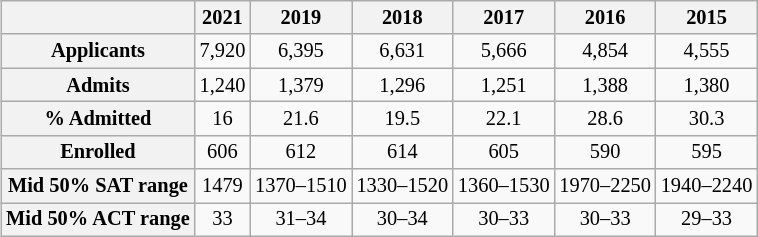<table class="wikitable" style="float:right; font-size:85%; margin:10px; text-align:center; font-size:85%; margin:auto">
<tr>
<th> </th>
<th>2021</th>
<th>2019</th>
<th>2018</th>
<th>2017</th>
<th>2016</th>
<th>2015</th>
</tr>
<tr style="text-align:center;">
<th>Applicants</th>
<td>7,920</td>
<td>6,395</td>
<td>6,631</td>
<td>5,666</td>
<td>4,854</td>
<td>4,555</td>
</tr>
<tr style="text-align:center;">
<th>Admits</th>
<td>1,240</td>
<td>1,379</td>
<td>1,296</td>
<td>1,251</td>
<td>1,388</td>
<td>1,380</td>
</tr>
<tr style="text-align:center;">
<th>% Admitted</th>
<td>16</td>
<td>21.6</td>
<td>19.5</td>
<td>22.1</td>
<td>28.6</td>
<td>30.3</td>
</tr>
<tr style="text-align:center;">
<th>Enrolled</th>
<td>606</td>
<td>612</td>
<td>614</td>
<td>605</td>
<td>590</td>
<td>595</td>
</tr>
<tr style="text-align:center;">
<th>Mid 50% SAT range</th>
<td>1479</td>
<td>1370–1510</td>
<td>1330–1520</td>
<td>1360–1530</td>
<td>1970–2250</td>
<td>1940–2240</td>
</tr>
<tr style="text-align:center;">
<th>Mid 50% ACT range</th>
<td>33</td>
<td>31–34</td>
<td>30–34</td>
<td>30–33</td>
<td>30–33</td>
<td>29–33</td>
</tr>
</table>
